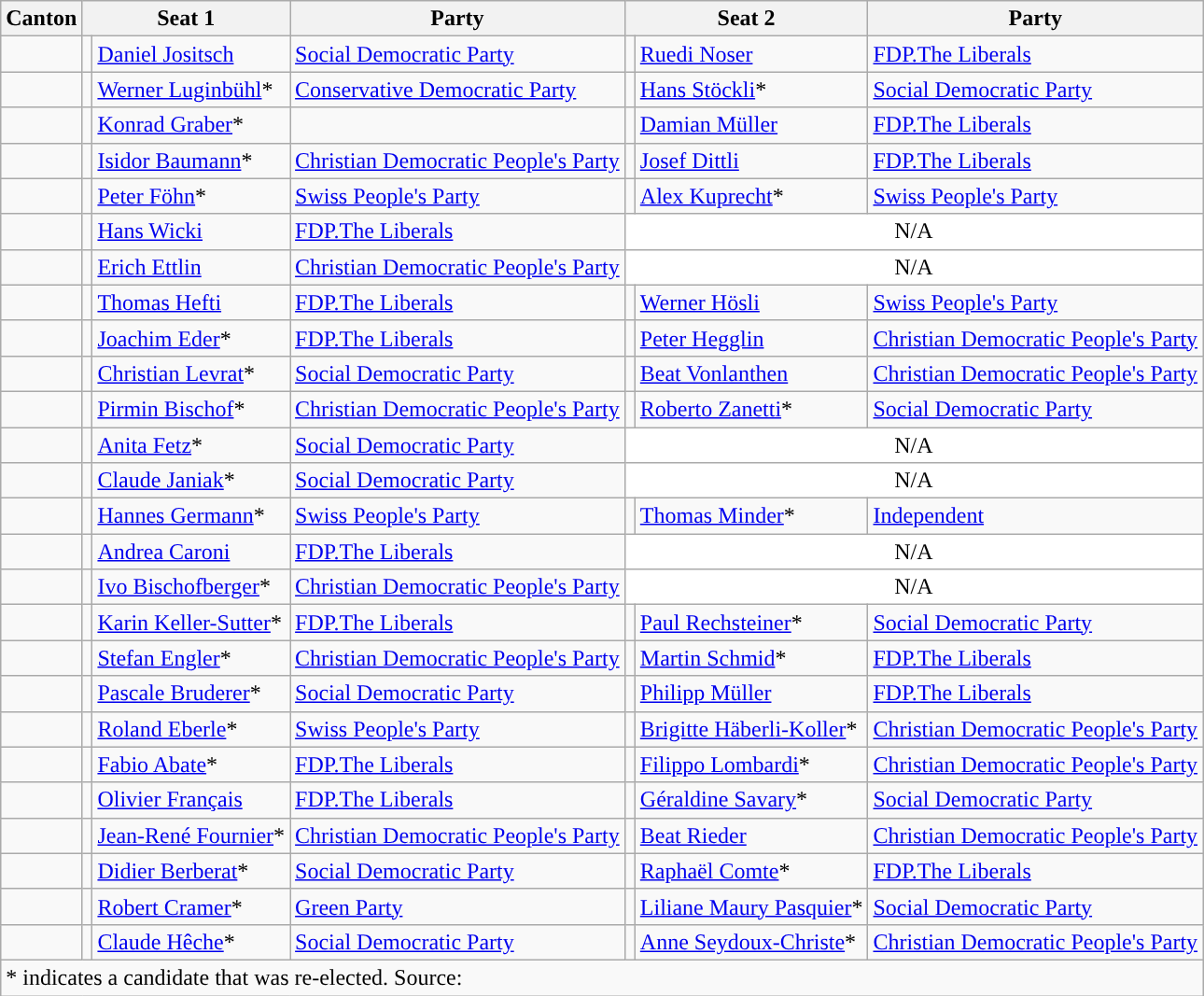<table class="wikitable sortable">
<tr>
<th>Canton</th>
<th colspan=2>Seat 1</th>
<th>Party</th>
<th colspan=2>Seat 2</th>
<th>Party</th>
</tr>
<tr>
<td></td>
<td style="background-color:"></td>
<td><a href='#'>Daniel Jositsch</a></td>
<td><a href='#'>Social Democratic Party</a></td>
<td style="background-color:"></td>
<td><a href='#'>Ruedi Noser</a></td>
<td><a href='#'>FDP.The Liberals</a></td>
</tr>
<tr>
<td></td>
<td style="background-color:"></td>
<td><a href='#'>Werner Luginbühl</a>*</td>
<td><a href='#'>Conservative Democratic Party</a></td>
<td style="background-color:"></td>
<td><a href='#'>Hans Stöckli</a>*</td>
<td><a href='#'>Social Democratic Party</a></td>
</tr>
<tr>
<td></td>
<td style="background-color:"></td>
<td><a href='#'>Konrad Graber</a>*</td>
<td></td>
<td style="background-color:"></td>
<td><a href='#'>Damian Müller</a></td>
<td><a href='#'>FDP.The Liberals</a></td>
</tr>
<tr>
<td></td>
<td style="background-color:"></td>
<td><a href='#'>Isidor Baumann</a>*</td>
<td><a href='#'>Christian Democratic People's Party</a></td>
<td style="background-color:"></td>
<td><a href='#'>Josef Dittli</a></td>
<td><a href='#'>FDP.The Liberals</a></td>
</tr>
<tr>
<td></td>
<td style="background-color:"></td>
<td><a href='#'>Peter Föhn</a>*</td>
<td><a href='#'>Swiss People's Party</a></td>
<td style="background-color:"></td>
<td><a href='#'>Alex Kuprecht</a>*</td>
<td><a href='#'>Swiss People's Party</a></td>
</tr>
<tr>
<td></td>
<td style="background-color:"></td>
<td><a href='#'>Hans Wicki</a></td>
<td><a href='#'>FDP.The Liberals</a></td>
<td colspan="3" style="background:white; text-align:center;">N/A</td>
</tr>
<tr>
<td></td>
<td style="background-color:"></td>
<td><a href='#'>Erich Ettlin</a></td>
<td><a href='#'>Christian Democratic People's Party</a></td>
<td colspan="3" style="background:white; text-align:center;">N/A</td>
</tr>
<tr>
<td></td>
<td style="background-color:"></td>
<td><a href='#'>Thomas Hefti</a></td>
<td><a href='#'>FDP.The Liberals</a></td>
<td style="background-color:"></td>
<td><a href='#'>Werner Hösli</a></td>
<td><a href='#'>Swiss People's Party</a></td>
</tr>
<tr>
<td></td>
<td style="background-color:"></td>
<td><a href='#'>Joachim Eder</a>*</td>
<td><a href='#'>FDP.The Liberals</a></td>
<td style="background-color:"></td>
<td><a href='#'>Peter Hegglin</a></td>
<td><a href='#'>Christian Democratic People's Party</a></td>
</tr>
<tr>
<td></td>
<td style="background-color:"></td>
<td><a href='#'>Christian Levrat</a>*</td>
<td><a href='#'>Social Democratic Party</a></td>
<td style="background-color:"></td>
<td><a href='#'>Beat Vonlanthen</a></td>
<td><a href='#'>Christian Democratic People's Party</a></td>
</tr>
<tr>
<td></td>
<td style="background-color:"></td>
<td><a href='#'>Pirmin Bischof</a>*</td>
<td><a href='#'>Christian Democratic People's Party</a></td>
<td style="background-color:"></td>
<td><a href='#'>Roberto Zanetti</a>*</td>
<td><a href='#'>Social Democratic Party</a></td>
</tr>
<tr>
<td></td>
<td style="background-color:"></td>
<td><a href='#'>Anita Fetz</a>*</td>
<td><a href='#'>Social Democratic Party</a></td>
<td colspan="3" style="background:white; text-align:center;">N/A</td>
</tr>
<tr>
<td></td>
<td style="background-color:"></td>
<td><a href='#'>Claude Janiak</a>*</td>
<td><a href='#'>Social Democratic Party</a></td>
<td colspan="3" style="background:white; text-align:center;">N/A</td>
</tr>
<tr>
<td></td>
<td style="background-color:"></td>
<td><a href='#'>Hannes Germann</a>*</td>
<td><a href='#'>Swiss People's Party</a></td>
<td style="background-color:"></td>
<td><a href='#'>Thomas Minder</a>*</td>
<td><a href='#'>Independent</a></td>
</tr>
<tr>
<td></td>
<td style="background-color:"></td>
<td><a href='#'>Andrea Caroni</a></td>
<td><a href='#'>FDP.The Liberals</a></td>
<td colspan="3" style="background:white; text-align:center;">N/A</td>
</tr>
<tr>
<td></td>
<td style="background-color:"></td>
<td><a href='#'>Ivo Bischofberger</a>*</td>
<td><a href='#'>Christian Democratic People's Party</a></td>
<td colspan="3" style="background:white; text-align:center;">N/A</td>
</tr>
<tr>
<td></td>
<td style="background-color:"></td>
<td><a href='#'>Karin Keller-Sutter</a>*</td>
<td><a href='#'>FDP.The Liberals</a></td>
<td style="background-color:"></td>
<td><a href='#'>Paul Rechsteiner</a>*</td>
<td><a href='#'>Social Democratic Party</a></td>
</tr>
<tr>
<td></td>
<td style="background-color:"></td>
<td><a href='#'>Stefan Engler</a>*</td>
<td><a href='#'>Christian Democratic People's Party</a></td>
<td style="background-color:"></td>
<td><a href='#'>Martin Schmid</a>*</td>
<td><a href='#'>FDP.The Liberals</a></td>
</tr>
<tr>
<td></td>
<td style="background-color:"></td>
<td><a href='#'>Pascale Bruderer</a>*</td>
<td><a href='#'>Social Democratic Party</a></td>
<td style="background-color:"></td>
<td><a href='#'>Philipp Müller</a></td>
<td><a href='#'>FDP.The Liberals</a></td>
</tr>
<tr>
<td></td>
<td style="background-color:"></td>
<td><a href='#'>Roland Eberle</a>*</td>
<td><a href='#'>Swiss People's Party</a></td>
<td style="background-color:"></td>
<td><a href='#'>Brigitte Häberli-Koller</a>*</td>
<td><a href='#'>Christian Democratic People's Party</a></td>
</tr>
<tr>
<td></td>
<td style="background-color:"></td>
<td><a href='#'>Fabio Abate</a>*</td>
<td><a href='#'>FDP.The Liberals</a></td>
<td style="background-color:"></td>
<td><a href='#'>Filippo Lombardi</a>*</td>
<td><a href='#'>Christian Democratic People's Party</a></td>
</tr>
<tr>
<td></td>
<td style="background-color:"></td>
<td><a href='#'>Olivier Français</a></td>
<td><a href='#'>FDP.The Liberals</a></td>
<td style="background-color:"></td>
<td><a href='#'>Géraldine Savary</a>*</td>
<td><a href='#'>Social Democratic Party</a></td>
</tr>
<tr>
<td></td>
<td style="background-color:"></td>
<td><a href='#'>Jean-René Fournier</a>*</td>
<td><a href='#'>Christian Democratic People's Party</a></td>
<td style="background-color:"></td>
<td><a href='#'>Beat Rieder</a></td>
<td><a href='#'>Christian Democratic People's Party</a></td>
</tr>
<tr>
<td></td>
<td style="background-color:"></td>
<td><a href='#'>Didier Berberat</a>*</td>
<td><a href='#'>Social Democratic Party</a></td>
<td style="background-color:"></td>
<td><a href='#'>Raphaël Comte</a>*</td>
<td><a href='#'>FDP.The Liberals</a></td>
</tr>
<tr>
<td></td>
<td style="background-color:"></td>
<td><a href='#'>Robert Cramer</a>*</td>
<td><a href='#'>Green Party</a></td>
<td style="background-color:"></td>
<td><a href='#'>Liliane Maury Pasquier</a>*</td>
<td><a href='#'>Social Democratic Party</a></td>
</tr>
<tr>
<td></td>
<td style="background-color:"></td>
<td><a href='#'>Claude Hêche</a>*</td>
<td><a href='#'>Social Democratic Party</a></td>
<td style="background-color:"></td>
<td><a href='#'>Anne Seydoux-Christe</a>*</td>
<td><a href='#'>Christian Democratic People's Party</a></td>
</tr>
<tr>
<td colspan=7>* indicates a candidate that was re-elected. Source: </td>
</tr>
</table>
